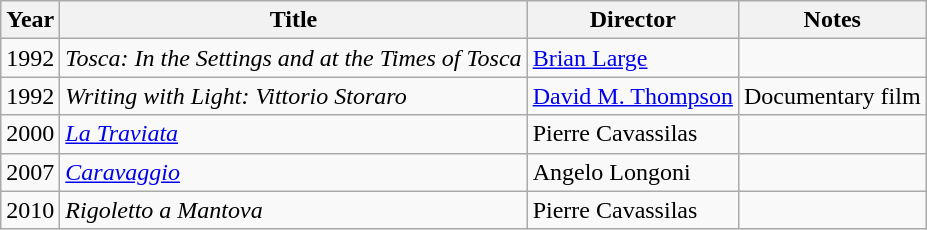<table class="wikitable">
<tr>
<th>Year</th>
<th>Title</th>
<th>Director</th>
<th>Notes</th>
</tr>
<tr>
<td>1992</td>
<td><em>Tosca: In the Settings and at the Times of Tosca</em></td>
<td><a href='#'>Brian Large</a></td>
<td></td>
</tr>
<tr>
<td>1992</td>
<td><em>Writing with Light: Vittorio Storaro</em></td>
<td><a href='#'>David M. Thompson</a></td>
<td>Documentary film</td>
</tr>
<tr>
<td>2000</td>
<td><em><a href='#'>La Traviata</a></em></td>
<td>Pierre Cavassilas</td>
<td></td>
</tr>
<tr>
<td>2007</td>
<td><em><a href='#'>Caravaggio</a></em></td>
<td>Angelo Longoni</td>
<td></td>
</tr>
<tr>
<td>2010</td>
<td><em>Rigoletto a Mantova</em></td>
<td>Pierre Cavassilas</td>
<td></td>
</tr>
</table>
